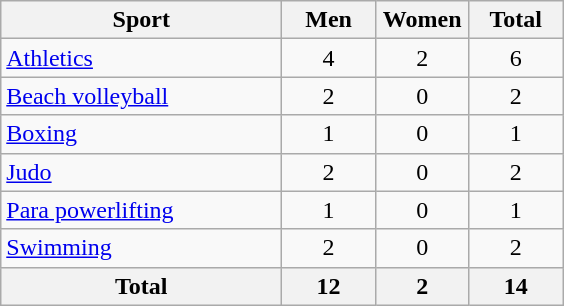<table class="wikitable sortable" style="text-align:center;">
<tr>
<th width=180>Sport</th>
<th width=55>Men</th>
<th width=55>Women</th>
<th width=55>Total</th>
</tr>
<tr>
<td align= left><a href='#'>Athletics</a></td>
<td>4</td>
<td>2</td>
<td>6</td>
</tr>
<tr>
<td align=left><a href='#'>Beach volleyball</a></td>
<td>2</td>
<td>0</td>
<td>2</td>
</tr>
<tr>
<td align=left><a href='#'>Boxing</a></td>
<td>1</td>
<td>0</td>
<td>1</td>
</tr>
<tr>
<td align=left><a href='#'>Judo</a></td>
<td>2</td>
<td>0</td>
<td>2</td>
</tr>
<tr>
<td align=left><a href='#'>Para powerlifting</a></td>
<td>1</td>
<td>0</td>
<td>1</td>
</tr>
<tr>
<td align=left><a href='#'>Swimming</a></td>
<td>2</td>
<td>0</td>
<td>2</td>
</tr>
<tr>
<th>Total</th>
<th>12</th>
<th>2</th>
<th>14</th>
</tr>
</table>
